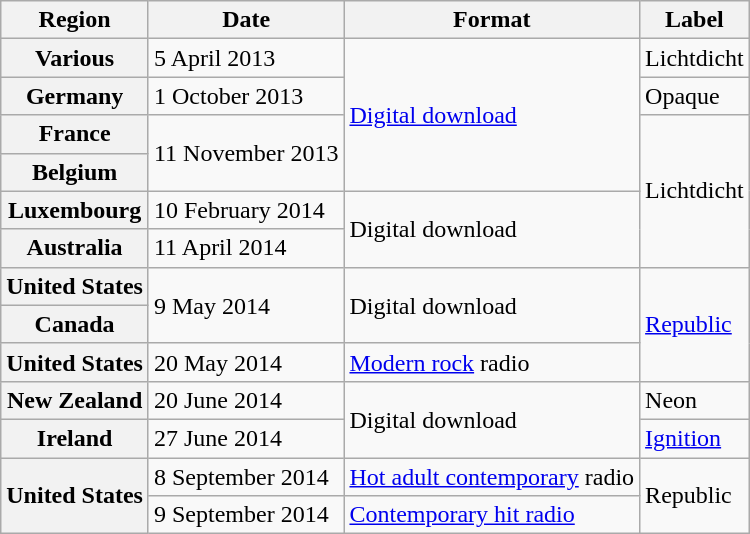<table class="wikitable plainrowheaders">
<tr>
<th scope="col">Region</th>
<th scope="col">Date</th>
<th scope="col">Format</th>
<th scope="col">Label</th>
</tr>
<tr>
<th scope="row">Various</th>
<td>5 April 2013</td>
<td rowspan="4"><a href='#'>Digital download</a><br></td>
<td>Lichtdicht</td>
</tr>
<tr>
<th scope="row">Germany</th>
<td>1 October 2013</td>
<td>Opaque</td>
</tr>
<tr>
<th scope="row">France</th>
<td rowspan="2">11 November 2013</td>
<td rowspan="4">Lichtdicht</td>
</tr>
<tr>
<th scope="row">Belgium</th>
</tr>
<tr>
<th scope="row">Luxembourg</th>
<td>10 February 2014</td>
<td rowspan="2">Digital download<br></td>
</tr>
<tr>
<th scope="row">Australia</th>
<td>11 April 2014</td>
</tr>
<tr>
<th scope="row">United States</th>
<td rowspan="2">9 May 2014</td>
<td rowspan="2">Digital download<br></td>
<td rowspan="3"><a href='#'>Republic</a></td>
</tr>
<tr>
<th scope="row">Canada</th>
</tr>
<tr>
<th scope="row">United States</th>
<td>20 May 2014</td>
<td><a href='#'>Modern rock</a> radio</td>
</tr>
<tr>
<th scope="row">New Zealand</th>
<td>20 June 2014</td>
<td rowspan="2">Digital download<br></td>
<td>Neon</td>
</tr>
<tr>
<th scope="row">Ireland</th>
<td>27 June 2014</td>
<td><a href='#'>Ignition</a></td>
</tr>
<tr>
<th scope="row" rowspan="2">United States</th>
<td>8 September 2014</td>
<td><a href='#'>Hot adult contemporary</a> radio</td>
<td rowspan="2">Republic</td>
</tr>
<tr>
<td>9 September 2014</td>
<td><a href='#'>Contemporary hit radio</a></td>
</tr>
</table>
